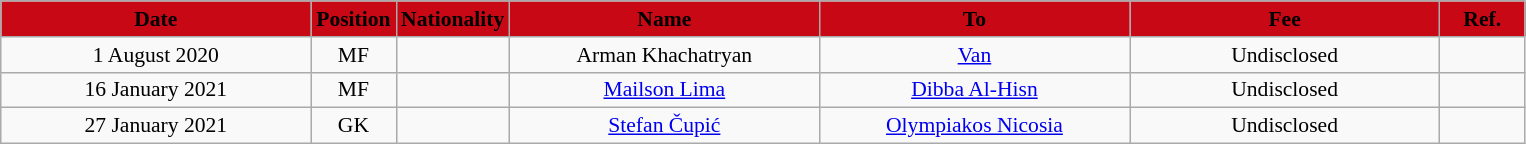<table class="wikitable"  style="text-align:center; font-size:90%; ">
<tr>
<th style="background:#C80815; color:black; width:200px;">Date</th>
<th style="background:#C80815; color:black; width:50px;">Position</th>
<th style="background:#C80815; color:black; width:50px;">Nationality</th>
<th style="background:#C80815; color:black; width:200px;">Name</th>
<th style="background:#C80815; color:black; width:200px;">To</th>
<th style="background:#C80815; color:black; width:200px;">Fee</th>
<th style="background:#C80815; color:black; width:50px;">Ref.</th>
</tr>
<tr>
<td>1 August 2020</td>
<td>MF</td>
<td></td>
<td>Arman Khachatryan</td>
<td><a href='#'>Van</a></td>
<td>Undisclosed</td>
<td></td>
</tr>
<tr>
<td>16 January 2021</td>
<td>MF</td>
<td></td>
<td><a href='#'>Mailson Lima</a></td>
<td><a href='#'>Dibba Al-Hisn</a></td>
<td>Undisclosed</td>
<td></td>
</tr>
<tr>
<td>27 January 2021</td>
<td>GK</td>
<td></td>
<td><a href='#'>Stefan Čupić</a></td>
<td><a href='#'>Olympiakos Nicosia</a></td>
<td>Undisclosed</td>
<td></td>
</tr>
</table>
